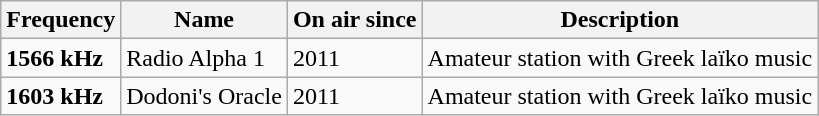<table class="wikitable">
<tr>
<th>Frequency</th>
<th>Name</th>
<th>On air since</th>
<th>Description</th>
</tr>
<tr>
<td><strong>1566 kHz</strong></td>
<td>Radio Alpha 1</td>
<td>2011</td>
<td>Amateur station with Greek laïko music</td>
</tr>
<tr>
<td><strong>1603 kHz</strong></td>
<td>Dodoni's Oracle</td>
<td>2011</td>
<td>Amateur station with Greek laïko music</td>
</tr>
</table>
